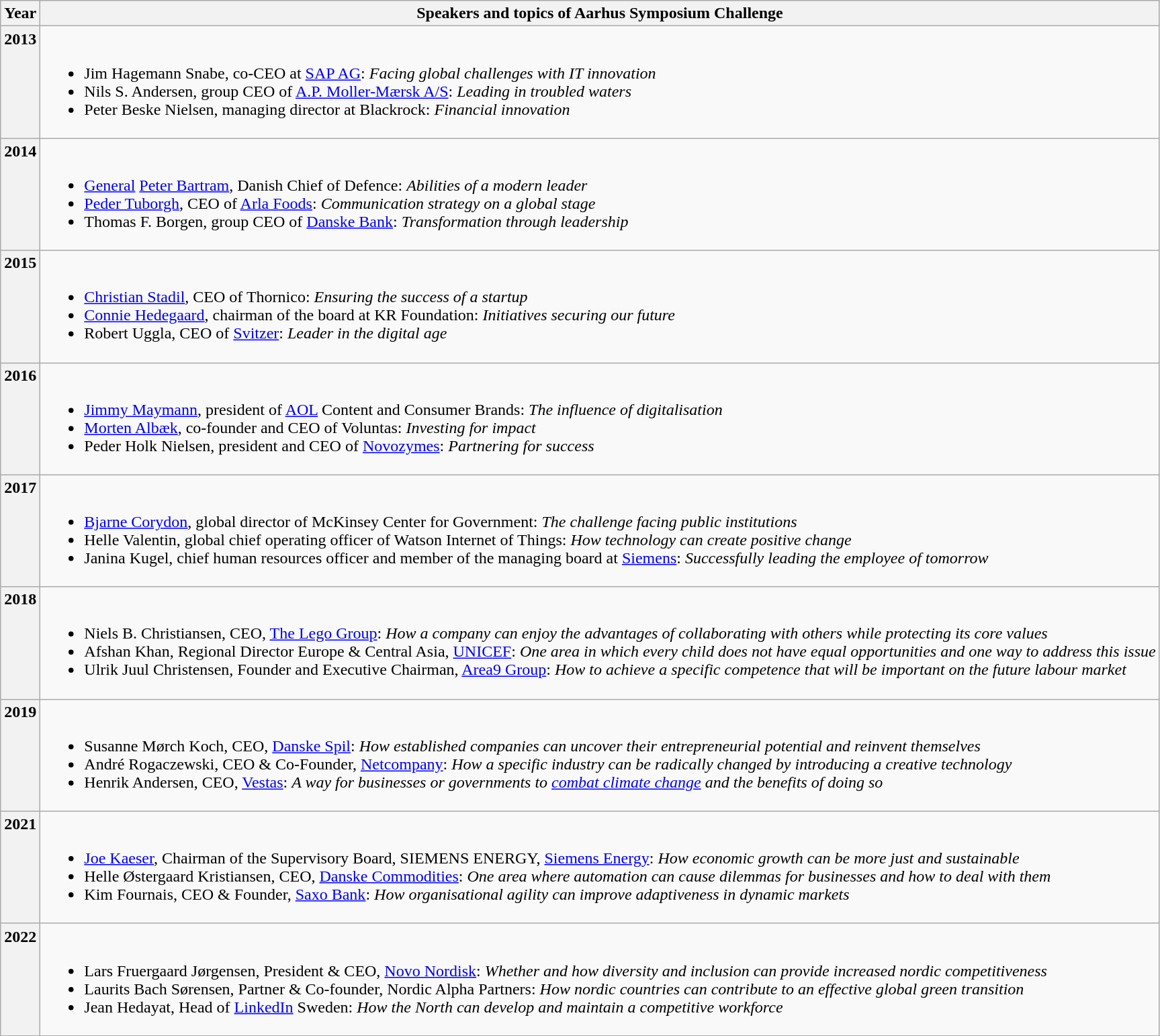<table class="wikitable collapsible">
<tr>
<th>Year</th>
<th>Speakers and topics of Aarhus Symposium Challenge</th>
</tr>
<tr valign="top">
<th>2013</th>
<td><br><ul><li>Jim Hagemann Snabe, co-CEO at <a href='#'>SAP AG</a>: <em>Facing global challenges with IT innovation</em></li><li>Nils S. Andersen, group CEO of <a href='#'>A.P. Moller-Mærsk A/S</a>: <em>Leading in troubled waters</em></li><li>Peter Beske Nielsen, managing director at Blackrock: <em>Financial innovation</em></li></ul></td>
</tr>
<tr valign="top">
<th>2014</th>
<td><br><ul><li><a href='#'>General</a> <a href='#'>Peter Bartram</a>, Danish Chief of Defence: <em>Abilities of a modern leader</em></li><li><a href='#'>Peder Tuborgh</a>, CEO of <a href='#'>Arla Foods</a>: <em>Communication strategy on a global stage</em></li><li>Thomas F. Borgen, group CEO of <a href='#'>Danske Bank</a>: <em>Transformation through leadership</em></li></ul></td>
</tr>
<tr valign="top">
<th>2015</th>
<td><br><ul><li><a href='#'>Christian Stadil</a>, CEO of Thornico: <em>Ensuring the success of a startup</em></li><li><a href='#'>Connie Hedegaard</a>, chairman of the board at KR Foundation: <em>Initiatives securing our future</em></li><li>Robert Uggla, CEO of <a href='#'>Svitzer</a>: <em>Leader in the digital age</em></li></ul></td>
</tr>
<tr valign="top">
<th>2016</th>
<td><br><ul><li><a href='#'>Jimmy Maymann</a>, president of <a href='#'>AOL</a> Content and Consumer Brands: <em>The influence of digitalisation</em></li><li><a href='#'>Morten Albæk</a>, co-founder and CEO of Voluntas: <em>Investing for impact</em></li><li>Peder Holk Nielsen, president and CEO of <a href='#'>Novozymes</a>: <em>Partnering for success</em></li></ul></td>
</tr>
<tr valign="top">
<th>2017</th>
<td><br><ul><li><a href='#'>Bjarne Corydon</a>, global director of McKinsey Center for Government: <em>The challenge facing public institutions</em></li><li>Helle Valentin, global chief operating officer of Watson Internet of Things: <em>How technology can create positive change</em></li><li>Janina Kugel, chief human resources officer and member of the managing board at <a href='#'>Siemens</a>: <em>Successfully leading the employee of tomorrow</em></li></ul></td>
</tr>
<tr valign="top">
<th>2018<br><br></th>
<td><br><ul><li>Niels B. Christiansen, CEO, <a href='#'>The Lego Group</a>: <em>How a company can enjoy the advantages of collaborating with others while protecting its core values</em></li><li>Afshan Khan, Regional Director Europe & Central Asia, <a href='#'>UNICEF</a>: <em>One area in which every child does not have equal opportunities and one way to address this issue</em></li><li>Ulrik Juul Christensen, Founder and Executive Chairman, <a href='#'>Area9 Group</a>: <em>How to achieve a specific competence that will be important on the future labour market</em></li></ul></td>
</tr>
<tr valign="top">
<th>2019</th>
<td><br><ul><li>Susanne Mørch Koch, CEO, <a href='#'>Danske Spil</a>: <em>How established companies can uncover their entrepreneurial potential and reinvent themselves</em></li><li>André Rogaczewski, CEO & Co-Founder, <a href='#'>Netcompany</a>: <em>How a specific industry can be radically changed by introducing a creative technology</em></li><li>Henrik Andersen, CEO, <a href='#'>Vestas</a>: <em>A way for businesses or governments to <a href='#'>combat climate change</a> and the benefits of doing so</em></li></ul></td>
</tr>
<tr valign="top">
<th>2021</th>
<td><br><ul><li><a href='#'>Joe Kaeser</a>, Chairman of the Supervisory Board, SIEMENS ENERGY, <a href='#'>Siemens Energy</a>: <em>How economic growth can be more just and sustainable</em></li><li>Helle Østergaard Kristiansen, CEO, <a href='#'>Danske Commodities</a>: <em>One area where automation can cause dilemmas for businesses and how to deal with them</em></li><li>Kim Fournais, CEO & Founder, <a href='#'>Saxo Bank</a>: <em>How organisational agility can improve adaptiveness in dynamic markets</em></li></ul></td>
</tr>
<tr valign="top">
<th>2022</th>
<td><br><ul><li>Lars Fruergaard Jørgensen, President & CEO, <a href='#'>Novo Nordisk</a>: <em>Whether and how diversity and inclusion can provide increased nordic competitiveness</em></li><li>Laurits Bach Sørensen, Partner & Co-founder, Nordic Alpha Partners: <em>How nordic countries can contribute to an effective global green transition</em></li><li>Jean Hedayat, Head of <a href='#'>LinkedIn</a> Sweden: <em>How the North can develop and maintain a competitive workforce</em></li></ul></td>
</tr>
</table>
